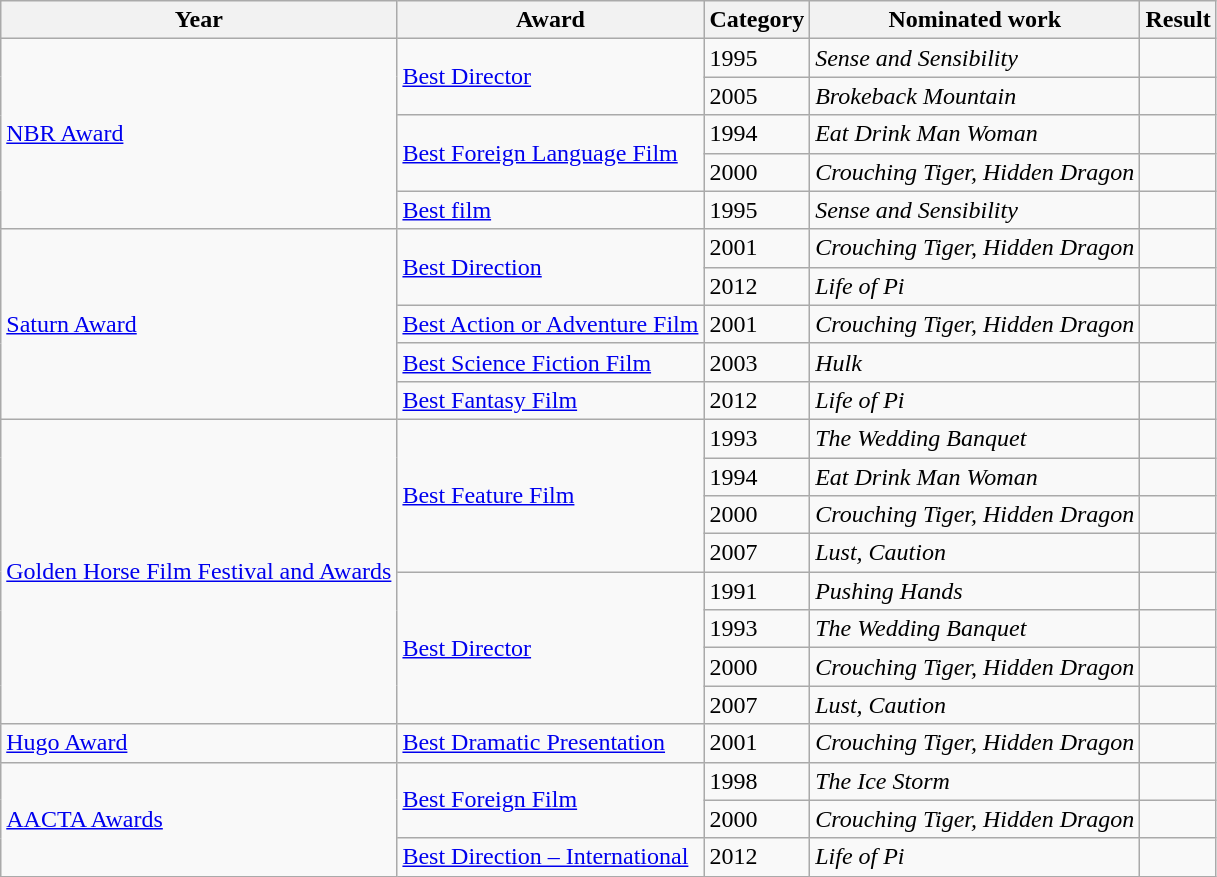<table class="wikitable unsortable">
<tr>
<th>Year</th>
<th>Award</th>
<th>Category</th>
<th>Nominated work</th>
<th>Result</th>
</tr>
<tr>
<td rowspan=5><a href='#'>NBR Award</a></td>
<td rowspan=2><a href='#'>Best Director</a></td>
<td>1995</td>
<td><em>Sense and Sensibility</em></td>
<td></td>
</tr>
<tr>
<td>2005</td>
<td><em>Brokeback Mountain</em></td>
<td></td>
</tr>
<tr>
<td rowspan=2><a href='#'>Best Foreign Language Film</a></td>
<td>1994</td>
<td><em>Eat Drink Man Woman</em></td>
<td></td>
</tr>
<tr>
<td>2000</td>
<td><em>Crouching Tiger, Hidden Dragon</em></td>
<td></td>
</tr>
<tr>
<td><a href='#'>Best film</a></td>
<td>1995</td>
<td><em>Sense and Sensibility</em></td>
<td></td>
</tr>
<tr>
<td rowspan= 5><a href='#'>Saturn Award</a></td>
<td rowspan= 2><a href='#'>Best Direction</a></td>
<td>2001</td>
<td><em>Crouching Tiger, Hidden Dragon</em></td>
<td></td>
</tr>
<tr>
<td>2012</td>
<td><em>Life of Pi</em></td>
<td></td>
</tr>
<tr>
<td><a href='#'>Best Action or Adventure Film</a></td>
<td>2001</td>
<td><em>Crouching Tiger, Hidden Dragon</em></td>
<td></td>
</tr>
<tr>
<td><a href='#'>Best Science Fiction Film</a></td>
<td>2003</td>
<td><em>Hulk</em></td>
<td></td>
</tr>
<tr>
<td><a href='#'>Best Fantasy Film</a></td>
<td>2012</td>
<td><em>Life of Pi</em></td>
<td></td>
</tr>
<tr>
<td rowspan=8><a href='#'>Golden Horse Film Festival and Awards</a></td>
<td rowspan=4><a href='#'>Best Feature Film</a></td>
<td>1993</td>
<td><em>The Wedding Banquet</em></td>
<td></td>
</tr>
<tr>
<td>1994</td>
<td><em>Eat Drink Man Woman</em></td>
<td></td>
</tr>
<tr>
<td>2000</td>
<td><em>Crouching Tiger, Hidden Dragon</em></td>
<td></td>
</tr>
<tr>
<td>2007</td>
<td><em>Lust, Caution</em></td>
<td></td>
</tr>
<tr>
<td rowspan=4><a href='#'>Best Director</a></td>
<td>1991</td>
<td><em>Pushing Hands</em></td>
<td></td>
</tr>
<tr>
<td>1993</td>
<td><em>The Wedding Banquet</em></td>
<td></td>
</tr>
<tr>
<td>2000</td>
<td><em>Crouching Tiger, Hidden Dragon</em></td>
<td></td>
</tr>
<tr>
<td>2007</td>
<td><em>Lust, Caution</em></td>
<td></td>
</tr>
<tr>
<td><a href='#'>Hugo Award</a></td>
<td><a href='#'>Best Dramatic Presentation</a></td>
<td>2001</td>
<td><em>Crouching Tiger, Hidden Dragon</em></td>
<td></td>
</tr>
<tr>
<td rowspan=3><a href='#'>AACTA Awards</a></td>
<td rowspan=2><a href='#'>Best Foreign Film</a></td>
<td>1998</td>
<td><em>The Ice Storm</em></td>
<td></td>
</tr>
<tr>
<td>2000</td>
<td><em>Crouching Tiger, Hidden Dragon</em></td>
<td></td>
</tr>
<tr>
<td><a href='#'>Best Direction – International</a></td>
<td>2012</td>
<td><em>Life of Pi</em></td>
<td></td>
</tr>
</table>
